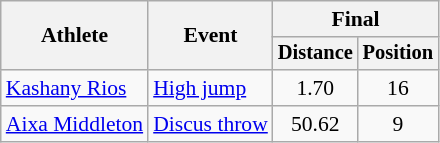<table class=wikitable style="font-size:90%">
<tr>
<th rowspan="2">Athlete</th>
<th rowspan="2">Event</th>
<th colspan="2">Final</th>
</tr>
<tr style="font-size:95%">
<th>Distance</th>
<th>Position</th>
</tr>
<tr align=center>
<td align=left><a href='#'>Kashany Rios</a></td>
<td align=left><a href='#'>High jump</a></td>
<td>1.70</td>
<td>16</td>
</tr>
<tr align=center>
<td align=left><a href='#'>Aixa Middleton</a></td>
<td align=left><a href='#'>Discus throw</a></td>
<td>50.62</td>
<td>9</td>
</tr>
</table>
